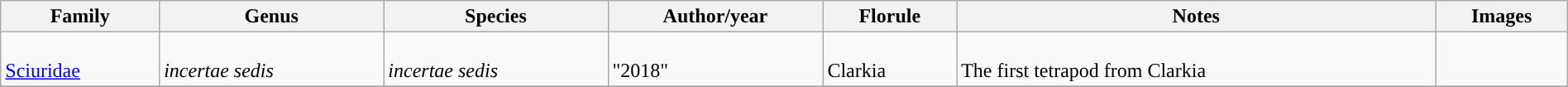<table class="wikitable sortable mw-collapsible" style="margin:auto; width:100%">
<tr>
<th>Family</th>
<th>Genus</th>
<th>Species</th>
<th>Author/year</th>
<th>Florule</th>
<th>Notes</th>
<th>Images</th>
</tr>
<tr>
<td><br><a href='#'>Sciuridae</a></td>
<td><br><em>incertae sedis</em></td>
<td><br><em>incertae sedis</em></td>
<td><br>"2018"</td>
<td><br>Clarkia</td>
<td><br>The first tetrapod from Clarkia</td>
<td><br></td>
</tr>
<tr>
</tr>
</table>
